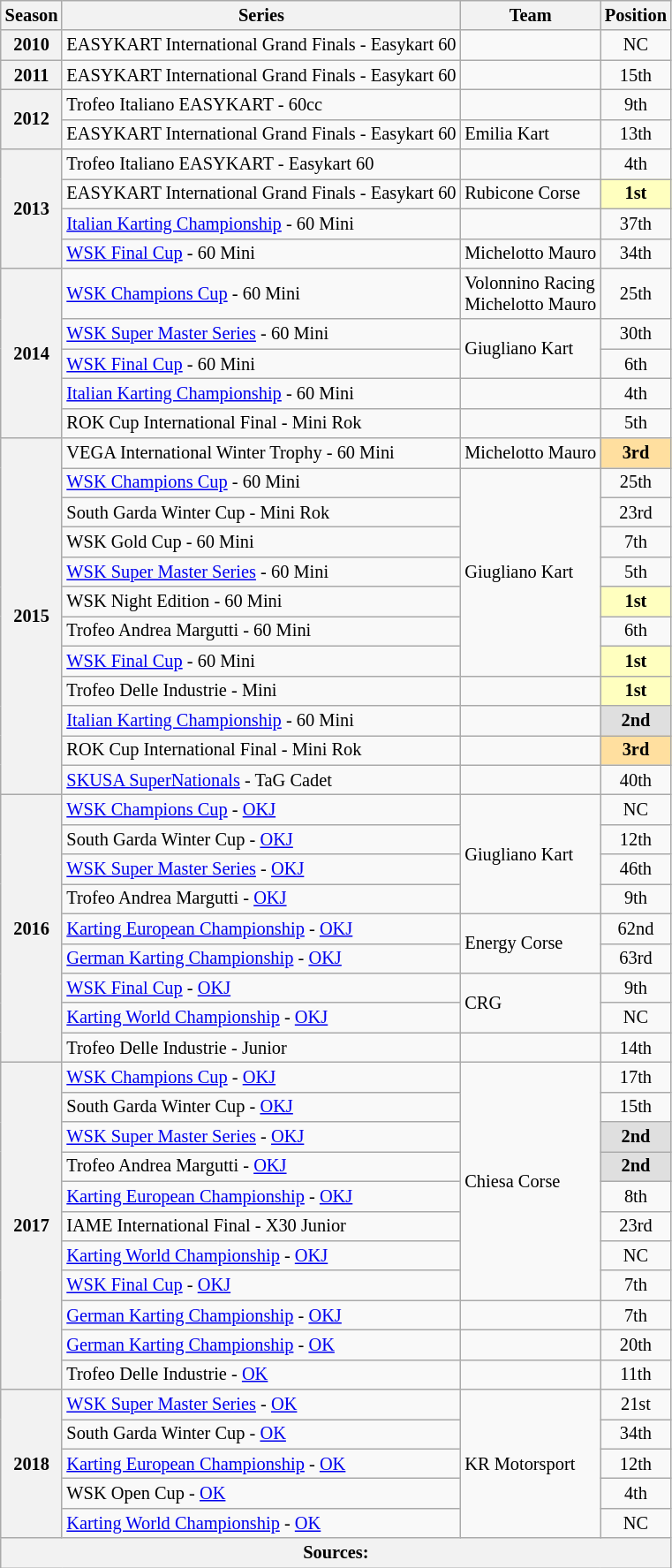<table class="wikitable" style="font-size: 85%; text-align:center">
<tr>
<th>Season</th>
<th>Series</th>
<th>Team</th>
<th>Position</th>
</tr>
<tr>
<th>2010</th>
<td align="left">EASYKART International Grand Finals - Easykart 60</td>
<td align="left"></td>
<td style="background:#;">NC</td>
</tr>
<tr>
<th>2011</th>
<td align="left">EASYKART International Grand Finals - Easykart 60</td>
<td align="left"></td>
<td style="background:#;">15th</td>
</tr>
<tr>
<th rowspan="2">2012</th>
<td align="left">Trofeo Italiano EASYKART - 60cc</td>
<td align="left"></td>
<td style="background:#;">9th</td>
</tr>
<tr>
<td align="left">EASYKART International Grand Finals - Easykart 60</td>
<td align="left">Emilia Kart</td>
<td style="background:#;">13th</td>
</tr>
<tr>
<th rowspan="4">2013</th>
<td align="left">Trofeo Italiano EASYKART - Easykart 60</td>
<td align="left"></td>
<td style="background:#;">4th</td>
</tr>
<tr>
<td align="left">EASYKART International Grand Finals - Easykart 60</td>
<td align="left">Rubicone Corse</td>
<td style="background:#FFFFBF;"><strong>1st</strong></td>
</tr>
<tr>
<td align="left"><a href='#'>Italian Karting Championship</a> - 60 Mini</td>
<td align="left"></td>
<td style="background:#;">37th</td>
</tr>
<tr>
<td align="left"><a href='#'>WSK Final Cup</a> - 60 Mini</td>
<td align="left">Michelotto Mauro</td>
<td style="background:#;">34th</td>
</tr>
<tr>
<th rowspan="5">2014</th>
<td align="left"><a href='#'>WSK Champions Cup</a> - 60 Mini</td>
<td align="left">Volonnino Racing<br>Michelotto Mauro</td>
<td style="background:#;">25th</td>
</tr>
<tr>
<td align="left"><a href='#'>WSK Super Master Series</a> - 60 Mini</td>
<td align="left" rowspan="2">Giugliano Kart</td>
<td style="background:#;">30th</td>
</tr>
<tr>
<td align="left"><a href='#'>WSK Final Cup</a> - 60 Mini</td>
<td style="background:#;">6th</td>
</tr>
<tr>
<td align="left"><a href='#'>Italian Karting Championship</a> - 60 Mini</td>
<td align="left"></td>
<td style="background:#;">4th</td>
</tr>
<tr>
<td align="left">ROK Cup International Final - Mini Rok</td>
<td align="left"></td>
<td style="background:#;">5th</td>
</tr>
<tr>
<th rowspan="12">2015</th>
<td align="left">VEGA International Winter Trophy - 60 Mini</td>
<td align="left">Michelotto Mauro</td>
<td style="background:#ffdf9f;"><strong>3rd</strong></td>
</tr>
<tr>
<td align="left"><a href='#'>WSK Champions Cup</a> - 60 Mini</td>
<td align="left" rowspan="7">Giugliano Kart</td>
<td style="background:#;">25th</td>
</tr>
<tr>
<td align="left">South Garda Winter Cup - Mini Rok</td>
<td style="background:#;">23rd</td>
</tr>
<tr>
<td align="left">WSK Gold Cup - 60 Mini</td>
<td style="background:#;">7th</td>
</tr>
<tr>
<td align="left"><a href='#'>WSK Super Master Series</a> - 60 Mini</td>
<td style="background:#;">5th</td>
</tr>
<tr>
<td align="left">WSK Night Edition - 60 Mini</td>
<td style="background:#FFFFBF;"><strong>1st</strong></td>
</tr>
<tr>
<td align="left">Trofeo Andrea Margutti - 60 Mini</td>
<td style="background:#;">6th</td>
</tr>
<tr>
<td align="left"><a href='#'>WSK Final Cup</a> - 60 Mini</td>
<td style="background:#FFFFBF;"><strong>1st</strong></td>
</tr>
<tr>
<td align="left">Trofeo Delle Industrie - Mini</td>
<td align="left"></td>
<td style="background:#FFFFBF;"><strong>1st</strong></td>
</tr>
<tr>
<td align="left"><a href='#'>Italian Karting Championship</a> - 60 Mini</td>
<td align="left"></td>
<td style="background:#dfdfdf;"><strong>2nd</strong></td>
</tr>
<tr>
<td align="left">ROK Cup International Final - Mini Rok</td>
<td align="left"></td>
<td style="background:#ffdf9f;"><strong>3rd</strong></td>
</tr>
<tr>
<td align="left"><a href='#'>SKUSA SuperNationals</a> - TaG Cadet</td>
<td align="left"></td>
<td style="background:#;">40th</td>
</tr>
<tr>
<th rowspan="9">2016</th>
<td align="left"><a href='#'>WSK Champions Cup</a> - <a href='#'>OKJ</a></td>
<td align="left" rowspan="4">Giugliano Kart</td>
<td style="background:#;">NC</td>
</tr>
<tr>
<td align="left">South Garda Winter Cup - <a href='#'>OKJ</a></td>
<td style="background:#;">12th</td>
</tr>
<tr>
<td align="left"><a href='#'>WSK Super Master Series</a> - <a href='#'>OKJ</a> </td>
<td style="background:#;">46th</td>
</tr>
<tr>
<td align="left">Trofeo Andrea Margutti - <a href='#'>OKJ</a></td>
<td style="background:#;">9th</td>
</tr>
<tr>
<td align="left"><a href='#'>Karting European Championship</a> - <a href='#'>OKJ</a></td>
<td align="left" rowspan="2">Energy Corse</td>
<td style="background:#;">62nd</td>
</tr>
<tr>
<td align="left"><a href='#'>German Karting Championship</a> - <a href='#'>OKJ</a></td>
<td style="background:#;">63rd</td>
</tr>
<tr>
<td align="left"><a href='#'>WSK Final Cup</a> - <a href='#'>OKJ</a></td>
<td align="left" rowspan="2">CRG</td>
<td style="background:#;">9th</td>
</tr>
<tr>
<td align="left"><a href='#'>Karting World Championship</a> - <a href='#'>OKJ</a></td>
<td style="background:#;">NC</td>
</tr>
<tr>
<td align="left">Trofeo Delle Industrie - Junior</td>
<td align="left"></td>
<td style="background:#;">14th</td>
</tr>
<tr>
<th rowspan="11">2017</th>
<td align="left"><a href='#'>WSK Champions Cup</a> - <a href='#'>OKJ</a></td>
<td align="left" rowspan="8">Chiesa Corse</td>
<td style="background:#;">17th</td>
</tr>
<tr>
<td align="left">South Garda Winter Cup - <a href='#'>OKJ</a></td>
<td style="background:#;">15th</td>
</tr>
<tr>
<td align="left"><a href='#'>WSK Super Master Series</a> - <a href='#'>OKJ</a></td>
<td style="background:#dfdfdf;"><strong>2nd</strong></td>
</tr>
<tr>
<td align="left">Trofeo Andrea Margutti - <a href='#'>OKJ</a></td>
<td style="background:#dfdfdf;"><strong>2nd</strong></td>
</tr>
<tr>
<td align="left"><a href='#'>Karting European Championship</a> - <a href='#'>OKJ</a></td>
<td style="background:#;">8th</td>
</tr>
<tr>
<td align="left">IAME International Final - X30 Junior</td>
<td style="background:#;">23rd</td>
</tr>
<tr>
<td align="left"><a href='#'>Karting World Championship</a> - <a href='#'>OKJ</a></td>
<td style="background:#;">NC</td>
</tr>
<tr>
<td align="left"><a href='#'>WSK Final Cup</a> - <a href='#'>OKJ</a></td>
<td style="background:#;">7th</td>
</tr>
<tr>
<td align="left"><a href='#'>German Karting Championship</a> - <a href='#'>OKJ</a></td>
<td align="left"></td>
<td style="background:#;">7th</td>
</tr>
<tr>
<td align="left"><a href='#'>German Karting Championship</a> - <a href='#'>OK</a></td>
<td align="left"></td>
<td style="background:#;">20th</td>
</tr>
<tr>
<td align="left">Trofeo Delle Industrie - <a href='#'>OK</a></td>
<td align="left"></td>
<td style="background:#;">11th</td>
</tr>
<tr>
<th rowspan="5">2018</th>
<td align="left"><a href='#'>WSK Super Master Series</a> - <a href='#'>OK</a></td>
<td align="left" rowspan="5">KR Motorsport</td>
<td style="background:#;">21st</td>
</tr>
<tr>
<td align="left">South Garda Winter Cup - <a href='#'>OK</a></td>
<td style="background:#;">34th</td>
</tr>
<tr>
<td align="left"><a href='#'>Karting European Championship</a> - <a href='#'>OK</a></td>
<td style="background:#;">12th</td>
</tr>
<tr>
<td align="left">WSK Open Cup - <a href='#'>OK</a></td>
<td style="background:#;">4th</td>
</tr>
<tr>
<td align="left"><a href='#'>Karting World Championship</a> - <a href='#'>OK</a></td>
<td style="background:#;">NC</td>
</tr>
<tr>
<th colspan="4">Sources:</th>
</tr>
</table>
